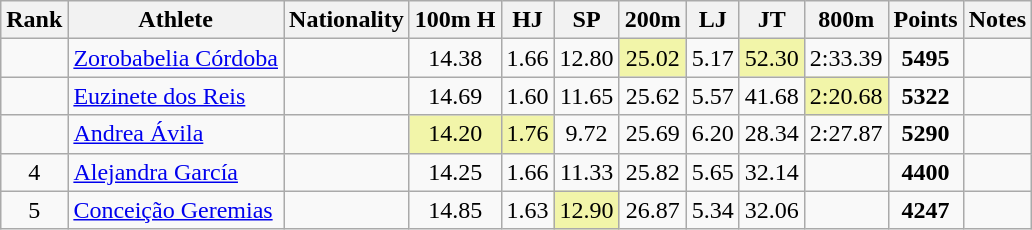<table class="wikitable sortable" style=" text-align:center;">
<tr>
<th>Rank</th>
<th>Athlete</th>
<th>Nationality</th>
<th>100m H</th>
<th>HJ</th>
<th>SP</th>
<th>200m</th>
<th>LJ</th>
<th>JT</th>
<th>800m</th>
<th>Points</th>
<th>Notes</th>
</tr>
<tr>
<td></td>
<td align=left><a href='#'>Zorobabelia Córdoba</a></td>
<td align=left></td>
<td>14.38</td>
<td>1.66</td>
<td>12.80</td>
<td bgcolor=#F2F5A9>25.02</td>
<td>5.17</td>
<td bgcolor=#F2F5A9>52.30</td>
<td>2:33.39</td>
<td><strong>5495</strong></td>
<td></td>
</tr>
<tr>
<td></td>
<td align=left><a href='#'>Euzinete dos Reis</a></td>
<td align=left></td>
<td>14.69</td>
<td>1.60</td>
<td>11.65</td>
<td>25.62</td>
<td>5.57</td>
<td>41.68</td>
<td bgcolor=#F2F5A9>2:20.68</td>
<td><strong>5322</strong></td>
<td></td>
</tr>
<tr>
<td></td>
<td align=left><a href='#'>Andrea Ávila</a></td>
<td align=left></td>
<td bgcolor=#F2F5A9>14.20</td>
<td bgcolor=#F2F5A9>1.76</td>
<td>9.72</td>
<td>25.69</td>
<td>6.20</td>
<td>28.34</td>
<td>2:27.87</td>
<td><strong>5290</strong></td>
<td></td>
</tr>
<tr>
<td>4</td>
<td align=left><a href='#'>Alejandra García</a></td>
<td align=left></td>
<td>14.25</td>
<td>1.66</td>
<td>11.33</td>
<td>25.82</td>
<td>5.65</td>
<td>32.14</td>
<td></td>
<td><strong>4400</strong></td>
<td></td>
</tr>
<tr>
<td>5</td>
<td align=left><a href='#'>Conceição Geremias</a></td>
<td align=left></td>
<td>14.85</td>
<td>1.63</td>
<td bgcolor=#F2F5A9>12.90</td>
<td>26.87</td>
<td>5.34</td>
<td>32.06</td>
<td></td>
<td><strong>4247</strong></td>
<td></td>
</tr>
</table>
